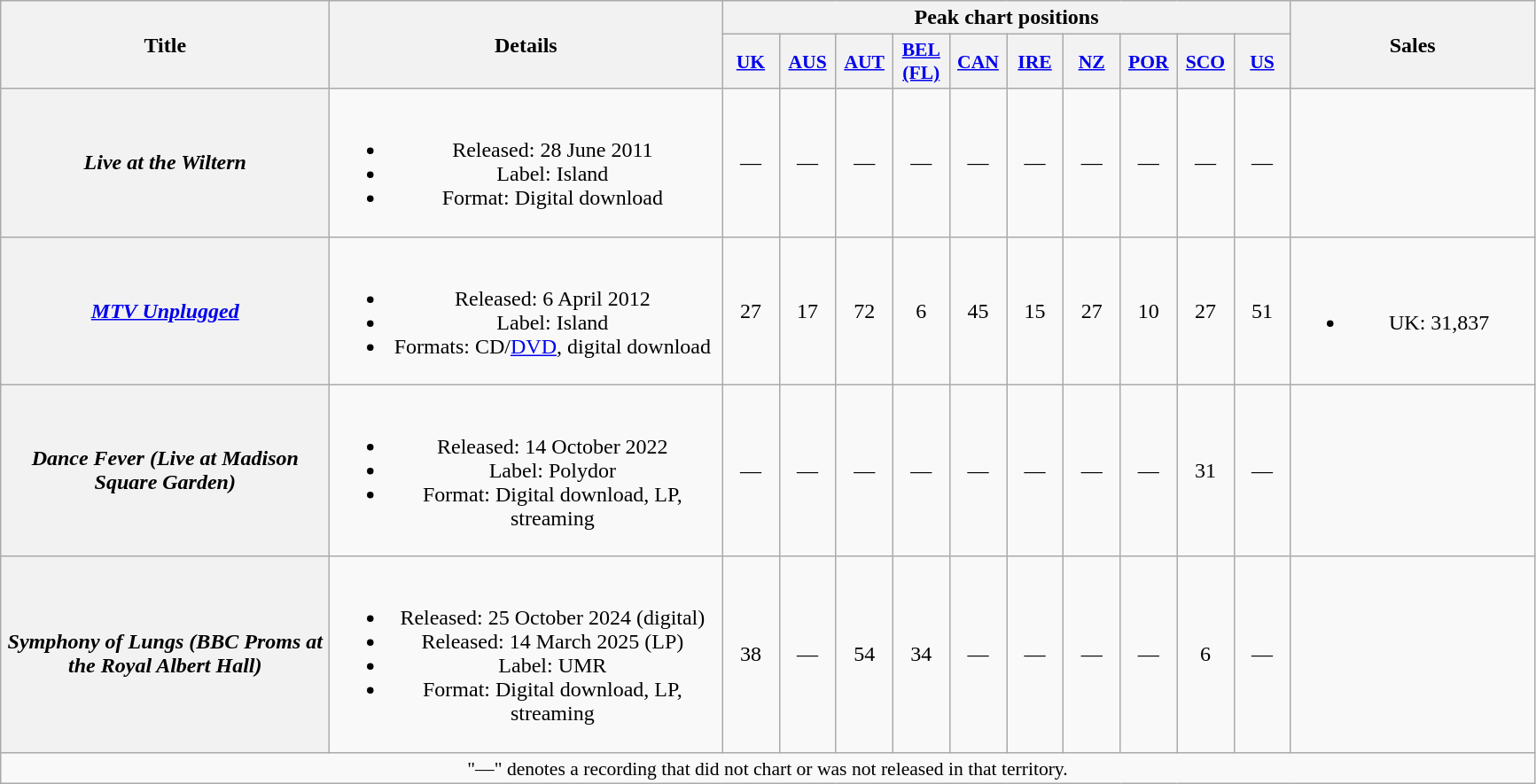<table class="wikitable plainrowheaders" style="text-align:center;">
<tr>
<th scope="col" rowspan="2" style="width:15em;">Title</th>
<th scope="col" rowspan="2" style="width:18em;">Details</th>
<th scope="col" colspan="10">Peak chart positions</th>
<th scope="col" rowspan="2" style="width:11em;">Sales</th>
</tr>
<tr>
<th scope="col" style="width:2.5em;font-size:90%;"><a href='#'>UK</a><br></th>
<th scope="col" style="width:2.5em;font-size:90%;"><a href='#'>AUS</a><br></th>
<th scope="col" style="width:2.5em;font-size:90%;"><a href='#'>AUT</a><br></th>
<th scope="col" style="width:2.5em;font-size:90%;"><a href='#'>BEL<br>(FL)</a><br></th>
<th scope="col" style="width:2.5em;font-size:90%;"><a href='#'>CAN</a><br></th>
<th scope="col" style="width:2.5em;font-size:90%;"><a href='#'>IRE</a><br></th>
<th scope="col" style="width:2.5em;font-size:90%;"><a href='#'>NZ</a><br></th>
<th scope="col" style="width:2.5em;font-size:90%;"><a href='#'>POR</a><br></th>
<th scope="col" style="width:2.5em;font-size:90%;"><a href='#'>SCO</a><br></th>
<th scope="col" style="width:2.5em;font-size:90%;"><a href='#'>US</a><br></th>
</tr>
<tr>
<th scope="row"><em>Live at the Wiltern</em></th>
<td><br><ul><li>Released: 28 June 2011</li><li>Label: Island</li><li>Format: Digital download</li></ul></td>
<td>—</td>
<td>—</td>
<td>—</td>
<td>—</td>
<td>—</td>
<td>—</td>
<td>—</td>
<td>—</td>
<td>—</td>
<td>—</td>
<td></td>
</tr>
<tr>
<th scope="row"><em><a href='#'>MTV Unplugged</a></em></th>
<td><br><ul><li>Released: 6 April 2012</li><li>Label: Island</li><li>Formats: CD/<a href='#'>DVD</a>, digital download</li></ul></td>
<td>27</td>
<td>17</td>
<td>72</td>
<td>6</td>
<td>45</td>
<td>15</td>
<td>27</td>
<td>10</td>
<td>27</td>
<td>51</td>
<td><br><ul><li>UK: 31,837</li></ul></td>
</tr>
<tr>
<th scope="row"><em>Dance Fever (Live at Madison Square Garden)</em></th>
<td><br><ul><li>Released: 14 October 2022</li><li>Label: Polydor</li><li>Format: Digital download, LP, streaming</li></ul></td>
<td>—</td>
<td>—</td>
<td>—</td>
<td>—</td>
<td>—</td>
<td>—</td>
<td>—</td>
<td>—</td>
<td>31</td>
<td>—</td>
<td></td>
</tr>
<tr>
<th scope="row"><em>Symphony of Lungs (BBC Proms at the Royal Albert Hall)</em></th>
<td><br><ul><li>Released: 25 October 2024 (digital)</li><li>Released: 14 March 2025 (LP)</li><li>Label:  UMR</li><li>Format: Digital download, LP, streaming</li></ul></td>
<td>38</td>
<td>—</td>
<td>54<br></td>
<td>34</td>
<td>—</td>
<td>—</td>
<td>—</td>
<td>—</td>
<td>6</td>
<td>—</td>
<td></td>
</tr>
<tr>
<td colspan="13" style="font-size:90%">"—" denotes a recording that did not chart or was not released in that territory.</td>
</tr>
</table>
